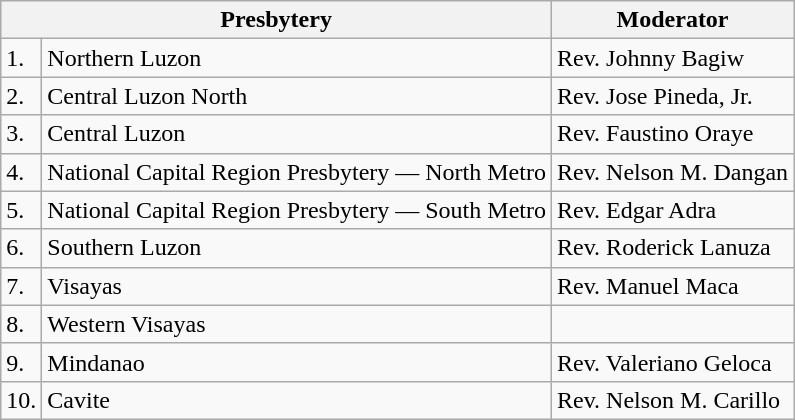<table class="wikitable">
<tr>
<th colspan=2>Presbytery</th>
<th>Moderator</th>
</tr>
<tr>
<td>1.</td>
<td>Northern Luzon</td>
<td>Rev. Johnny Bagiw</td>
</tr>
<tr>
<td>2.</td>
<td>Central Luzon North</td>
<td>Rev. Jose Pineda, Jr.</td>
</tr>
<tr>
<td>3.</td>
<td>Central Luzon</td>
<td>Rev. Faustino Oraye</td>
</tr>
<tr>
<td>4.</td>
<td>National Capital Region Presbytery ― North Metro</td>
<td>Rev. Nelson M. Dangan</td>
</tr>
<tr>
<td>5.</td>
<td>National Capital Region Presbytery ― South Metro</td>
<td>Rev. Edgar Adra</td>
</tr>
<tr>
<td>6.</td>
<td>Southern Luzon</td>
<td>Rev. Roderick Lanuza</td>
</tr>
<tr>
<td>7.</td>
<td>Visayas</td>
<td>Rev. Manuel Maca</td>
</tr>
<tr>
<td>8.</td>
<td>Western Visayas</td>
<td></td>
</tr>
<tr>
<td>9.</td>
<td>Mindanao</td>
<td>Rev. Valeriano Geloca</td>
</tr>
<tr>
<td>10.</td>
<td>Cavite</td>
<td>Rev. Nelson M. Carillo</td>
</tr>
</table>
